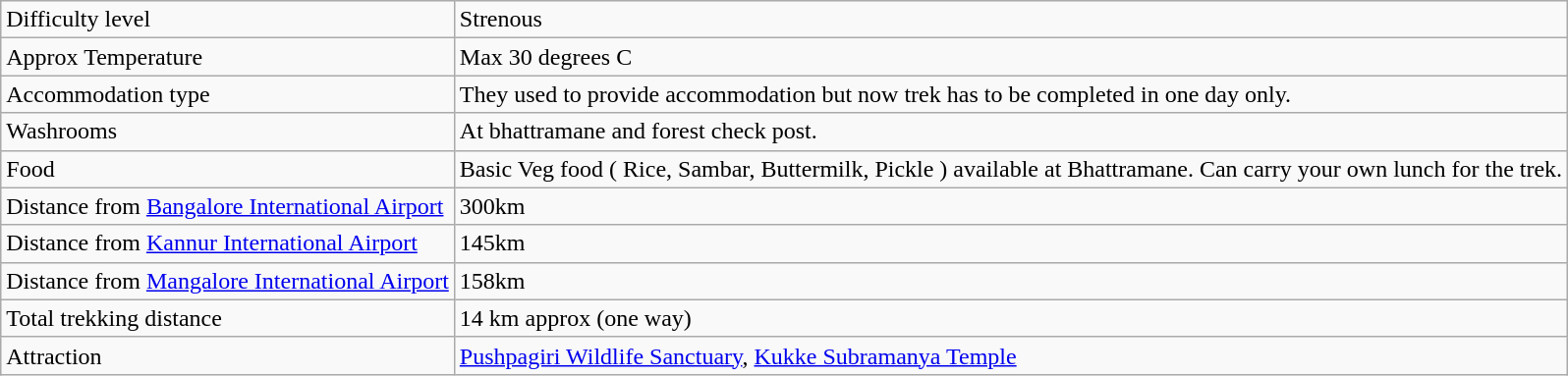<table class="wikitable">
<tr>
<td>Difficulty level</td>
<td>Strenous</td>
</tr>
<tr>
<td>Approx Temperature</td>
<td>Max 30 degrees C</td>
</tr>
<tr>
<td>Accommodation type</td>
<td>They used to provide accommodation but now trek has to be completed in one day only.</td>
</tr>
<tr>
<td>Washrooms</td>
<td>At bhattramane and forest check post.</td>
</tr>
<tr>
<td>Food</td>
<td>Basic Veg food ( Rice, Sambar, Buttermilk, Pickle ) available at Bhattramane. Can carry your own lunch for the trek.</td>
</tr>
<tr>
<td>Distance from <a href='#'>Bangalore International Airport</a></td>
<td>300km</td>
</tr>
<tr>
<td>Distance from <a href='#'>Kannur International Airport</a></td>
<td>145km</td>
</tr>
<tr>
<td>Distance from <a href='#'>Mangalore International Airport</a></td>
<td>158km</td>
</tr>
<tr>
<td>Total trekking distance</td>
<td>14 km approx (one way)</td>
</tr>
<tr>
<td>Attraction</td>
<td><a href='#'>Pushpagiri Wildlife Sanctuary</a>, <a href='#'>Kukke Subramanya Temple</a></td>
</tr>
</table>
